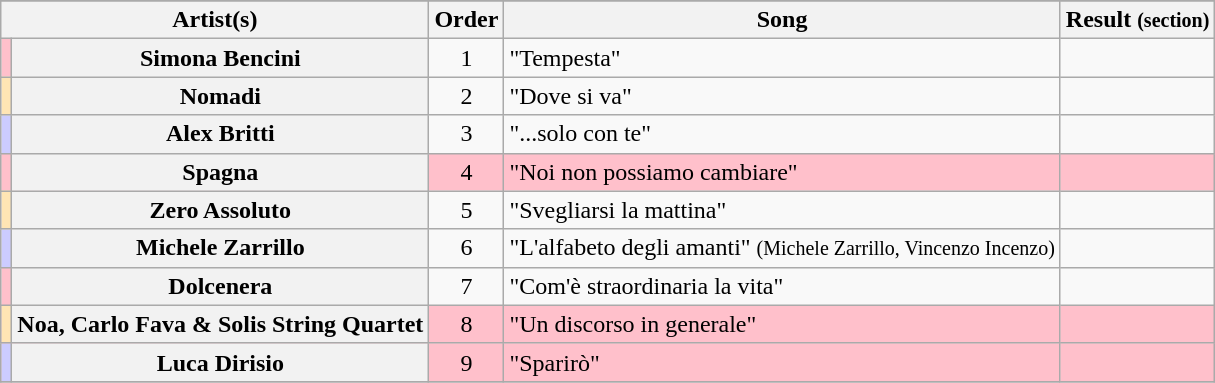<table class="wikitable plainrowheaders sortable">
<tr>
</tr>
<tr>
<th colspan="2">Artist(s)</th>
<th>Order</th>
<th>Song</th>
<th>Result <small>(section)</small></th>
</tr>
<tr>
<th scope="row" style="background:#FFC0CB"></th>
<th scope="row">Simona Bencini</th>
<td style="text-align:center;">1</td>
<td>"Tempesta"</td>
<td style="text-align:center;"></td>
</tr>
<tr>
<th scope="row" style="background:#FFE5B4"></th>
<th scope="row">Nomadi</th>
<td style="text-align:center;">2</td>
<td>"Dove si va"</td>
<td style="text-align:center;"></td>
</tr>
<tr>
<th scope="row" style="background:#CCCCFF"></th>
<th scope="row">Alex Britti</th>
<td style="text-align:center;">3</td>
<td>"...solo con te"</td>
<td style="text-align:center;"></td>
</tr>
<tr style="background-color:pink;">
<th scope="row" style="background:#FFC0CB"></th>
<th scope="row">Spagna</th>
<td style="text-align:center;">4</td>
<td>"Noi non possiamo cambiare"</td>
<td style="text-align:center;"></td>
</tr>
<tr>
<th scope="row" style="background:#FFE5B4"></th>
<th scope="row">Zero Assoluto</th>
<td style="text-align:center;">5</td>
<td>"Svegliarsi la mattina"</td>
<td style="text-align:center;"></td>
</tr>
<tr>
<th scope="row" style="background:#CCCCFF"></th>
<th scope="row">Michele Zarrillo</th>
<td style="text-align:center;">6</td>
<td>"L'alfabeto degli amanti" <small>(Michele Zarrillo, Vincenzo Incenzo)</small></td>
<td style="text-align:center;"></td>
</tr>
<tr>
<th scope="row" style="background:#FFC0CB"></th>
<th scope="row">Dolcenera</th>
<td style="text-align:center;">7</td>
<td>"Com'è straordinaria la vita"</td>
<td style="text-align:center;"></td>
</tr>
<tr style="background:pink;">
<th scope="row" style="background:#FFE5B4"></th>
<th scope="row">Noa, Carlo Fava & Solis String Quartet</th>
<td style="text-align:center;">8</td>
<td>"Un discorso in generale"</td>
<td style="text-align:center;"></td>
</tr>
<tr style="background:pink;">
<th scope="row" style="background:#CCCCFF"></th>
<th scope="row">Luca Dirisio</th>
<td style="text-align:center;">9</td>
<td>"Sparirò"</td>
<td style="text-align:center;"></td>
</tr>
<tr>
</tr>
</table>
